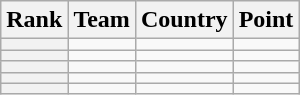<table class="wikitable sortable">
<tr>
<th>Rank</th>
<th>Team</th>
<th>Country</th>
<th>Point</th>
</tr>
<tr>
<th></th>
<td></td>
<td></td>
<td></td>
</tr>
<tr>
<th></th>
<td></td>
<td></td>
<td></td>
</tr>
<tr>
<th></th>
<td></td>
<td></td>
<td></td>
</tr>
<tr>
<th></th>
<td></td>
<td></td>
<td></td>
</tr>
<tr>
<th></th>
<td></td>
<td></td>
<td></td>
</tr>
</table>
